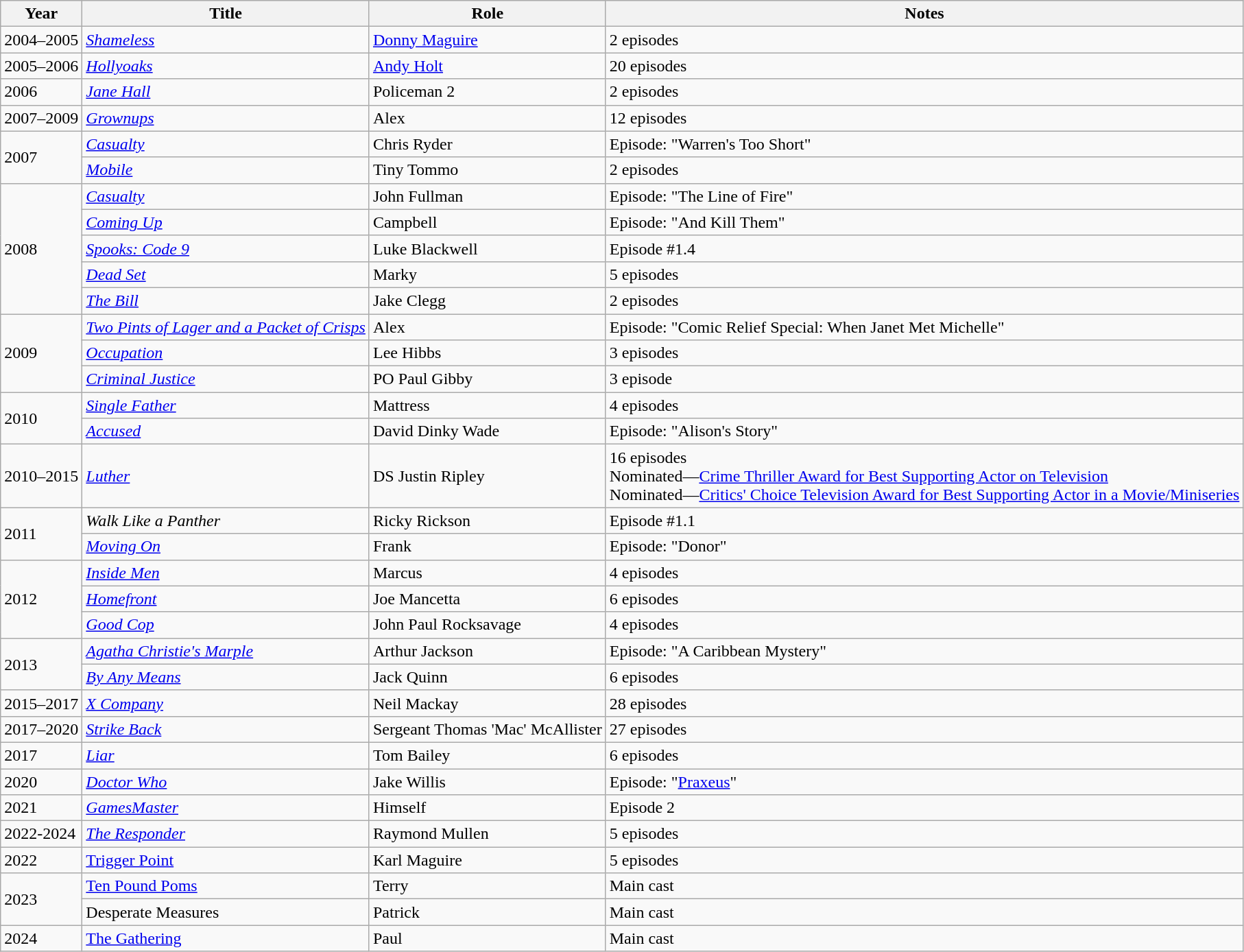<table class="wikitable sortable">
<tr>
<th>Year</th>
<th>Title</th>
<th>Role</th>
<th class="unsortable">Notes</th>
</tr>
<tr>
<td>2004–2005</td>
<td><em><a href='#'>Shameless</a></em></td>
<td><a href='#'>Donny Maguire</a></td>
<td>2 episodes</td>
</tr>
<tr>
<td>2005–2006</td>
<td><em><a href='#'>Hollyoaks</a></em></td>
<td><a href='#'>Andy Holt</a></td>
<td>20 episodes</td>
</tr>
<tr>
<td>2006</td>
<td><em><a href='#'>Jane Hall</a></em></td>
<td>Policeman 2</td>
<td>2 episodes</td>
</tr>
<tr>
<td>2007–2009</td>
<td><em><a href='#'>Grownups</a></em></td>
<td>Alex</td>
<td>12 episodes</td>
</tr>
<tr>
<td rowspan=2>2007</td>
<td><em><a href='#'>Casualty</a></em></td>
<td>Chris Ryder</td>
<td>Episode: "Warren's Too Short"</td>
</tr>
<tr>
<td><em><a href='#'>Mobile</a></em></td>
<td>Tiny Tommo</td>
<td>2 episodes</td>
</tr>
<tr>
<td rowspan=5>2008</td>
<td><em><a href='#'>Casualty</a></em></td>
<td>John Fullman</td>
<td>Episode: "The Line of Fire"</td>
</tr>
<tr>
<td><em><a href='#'>Coming Up</a></em></td>
<td>Campbell</td>
<td>Episode: "And Kill Them"</td>
</tr>
<tr>
<td><em><a href='#'>Spooks: Code 9</a></em></td>
<td>Luke Blackwell</td>
<td>Episode #1.4</td>
</tr>
<tr>
<td><em><a href='#'>Dead Set</a></em></td>
<td>Marky</td>
<td>5 episodes</td>
</tr>
<tr>
<td><em><a href='#'>The Bill</a></em></td>
<td>Jake Clegg</td>
<td>2 episodes</td>
</tr>
<tr>
<td rowspan=3>2009</td>
<td><em><a href='#'>Two Pints of Lager and a Packet of Crisps</a></em></td>
<td>Alex</td>
<td>Episode: "Comic Relief Special: When Janet Met Michelle"</td>
</tr>
<tr>
<td><em><a href='#'>Occupation</a></em></td>
<td>Lee Hibbs</td>
<td>3 episodes</td>
</tr>
<tr>
<td><em><a href='#'>Criminal Justice</a></em></td>
<td>PO Paul Gibby</td>
<td>3 episode</td>
</tr>
<tr>
<td rowspan=2>2010</td>
<td><em><a href='#'>Single Father</a></em></td>
<td>Mattress</td>
<td>4 episodes</td>
</tr>
<tr>
<td><em><a href='#'>Accused</a></em></td>
<td>David Dinky Wade</td>
<td>Episode: "Alison's Story"</td>
</tr>
<tr>
<td>2010–2015</td>
<td><em><a href='#'>Luther</a></em></td>
<td>DS Justin Ripley</td>
<td>16 episodes<br>Nominated—<a href='#'>Crime Thriller Award for Best Supporting Actor on Television</a><br>Nominated—<a href='#'>Critics' Choice Television Award for Best Supporting Actor in a Movie/Miniseries</a></td>
</tr>
<tr>
<td rowspan=2>2011</td>
<td><em>Walk Like a Panther</em></td>
<td>Ricky Rickson</td>
<td>Episode #1.1</td>
</tr>
<tr>
<td><em><a href='#'>Moving On</a></em></td>
<td>Frank</td>
<td>Episode: "Donor"</td>
</tr>
<tr>
<td rowspan=3>2012</td>
<td><em><a href='#'>Inside Men</a></em></td>
<td>Marcus</td>
<td>4 episodes</td>
</tr>
<tr>
<td><em><a href='#'>Homefront</a></em></td>
<td>Joe Mancetta</td>
<td>6 episodes</td>
</tr>
<tr>
<td><em><a href='#'>Good Cop</a></em></td>
<td>John Paul Rocksavage</td>
<td>4 episodes</td>
</tr>
<tr>
<td rowspan=2>2013</td>
<td><em><a href='#'>Agatha Christie's Marple</a></em></td>
<td>Arthur Jackson</td>
<td>Episode: "A Caribbean Mystery"</td>
</tr>
<tr>
<td><em><a href='#'>By Any Means</a></em></td>
<td>Jack Quinn</td>
<td>6 episodes</td>
</tr>
<tr>
<td>2015–2017</td>
<td><em><a href='#'>X Company</a></em></td>
<td>Neil Mackay</td>
<td>28 episodes</td>
</tr>
<tr>
<td>2017–2020</td>
<td><em><a href='#'>Strike Back</a></em></td>
<td>Sergeant Thomas 'Mac' McAllister</td>
<td>27 episodes</td>
</tr>
<tr>
<td>2017</td>
<td><em><a href='#'>Liar</a></em></td>
<td>Tom Bailey</td>
<td>6 episodes</td>
</tr>
<tr>
<td>2020</td>
<td><em><a href='#'>Doctor Who</a></em></td>
<td>Jake Willis</td>
<td>Episode: "<a href='#'>Praxeus</a>"</td>
</tr>
<tr>
<td>2021</td>
<td><em><a href='#'>GamesMaster</a></em></td>
<td>Himself</td>
<td>Episode 2</td>
</tr>
<tr>
<td>2022-2024</td>
<td><em><a href='#'>The Responder</a></td>
<td>Raymond Mullen</td>
<td>5 episodes</td>
</tr>
<tr>
<td>2022</td>
<td></em><a href='#'>Trigger Point</a><em></td>
<td>Karl Maguire</td>
<td>5 episodes</td>
</tr>
<tr>
<td rowspan="2">2023</td>
<td></em><a href='#'>Ten Pound Poms</a><em></td>
<td>Terry</td>
<td>Main cast</td>
</tr>
<tr>
<td></em>Desperate Measures<em></td>
<td>Patrick</td>
<td>Main cast</td>
</tr>
<tr>
<td>2024</td>
<td></em><a href='#'>The Gathering</a><em></td>
<td>Paul</td>
<td>Main cast</td>
</tr>
</table>
